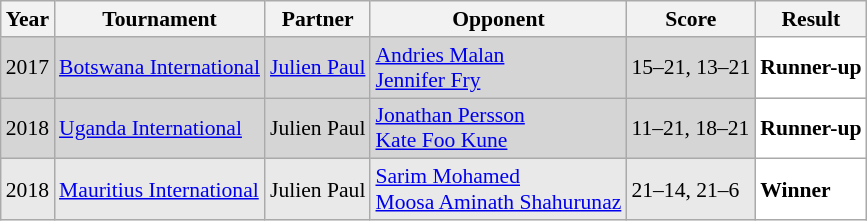<table class="sortable wikitable" style="font-size: 90%;">
<tr>
<th>Year</th>
<th>Tournament</th>
<th>Partner</th>
<th>Opponent</th>
<th>Score</th>
<th>Result</th>
</tr>
<tr style="background:#D5D5D5">
<td align="center">2017</td>
<td align="left"><a href='#'>Botswana International</a></td>
<td align="left"> <a href='#'>Julien Paul</a></td>
<td align="left"> <a href='#'>Andries Malan</a><br> <a href='#'>Jennifer Fry</a></td>
<td align="left">15–21, 13–21</td>
<td style="text-align:left; background:white"> <strong>Runner-up</strong></td>
</tr>
<tr style="background:#D5D5D5">
<td align="center">2018</td>
<td align="left"><a href='#'>Uganda International</a></td>
<td align="left"> Julien Paul</td>
<td align="left"> <a href='#'>Jonathan Persson</a><br> <a href='#'>Kate Foo Kune</a></td>
<td align="left">11–21, 18–21</td>
<td style="text-align:left; background:white"> <strong>Runner-up</strong></td>
</tr>
<tr style="background:#E9E9E9">
<td align="center">2018</td>
<td align="left"><a href='#'>Mauritius International</a></td>
<td align="left"> Julien Paul</td>
<td align="left"> <a href='#'>Sarim Mohamed</a><br> <a href='#'>Moosa Aminath Shahurunaz</a></td>
<td align="left">21–14, 21–6</td>
<td style="text-align:left; background:white"> <strong>Winner</strong></td>
</tr>
</table>
